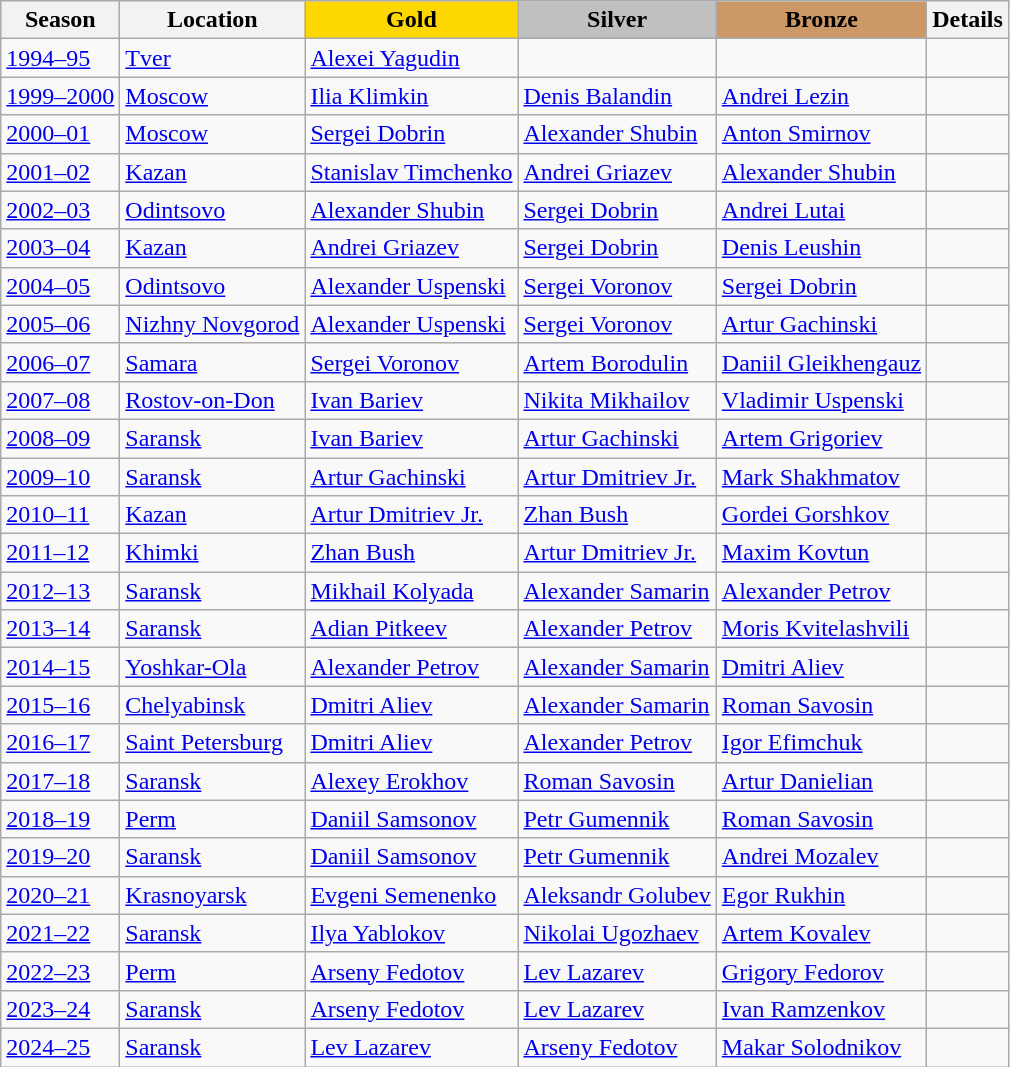<table class="wikitable">
<tr>
<th>Season</th>
<th>Location</th>
<td align=center bgcolor=gold><strong>Gold</strong></td>
<td align=center bgcolor=silver><strong>Silver</strong></td>
<td align=center bgcolor=cc9966><strong>Bronze</strong></td>
<th>Details</th>
</tr>
<tr>
<td><a href='#'>1994–95</a></td>
<td><a href='#'>Tver</a></td>
<td><a href='#'>Alexei Yagudin</a></td>
<td></td>
<td></td>
<td></td>
</tr>
<tr>
<td><a href='#'>1999–2000</a></td>
<td><a href='#'>Moscow</a></td>
<td><a href='#'>Ilia Klimkin</a></td>
<td><a href='#'>Denis Balandin</a></td>
<td><a href='#'>Andrei Lezin</a></td>
<td></td>
</tr>
<tr>
<td><a href='#'>2000–01</a></td>
<td><a href='#'>Moscow</a></td>
<td><a href='#'>Sergei Dobrin</a></td>
<td><a href='#'>Alexander Shubin</a></td>
<td><a href='#'>Anton Smirnov</a></td>
<td></td>
</tr>
<tr>
<td><a href='#'>2001–02</a></td>
<td><a href='#'>Kazan</a></td>
<td><a href='#'>Stanislav Timchenko</a></td>
<td><a href='#'>Andrei Griazev</a></td>
<td><a href='#'>Alexander Shubin</a></td>
<td></td>
</tr>
<tr>
<td><a href='#'>2002–03</a></td>
<td><a href='#'>Odintsovo</a></td>
<td><a href='#'>Alexander Shubin</a></td>
<td><a href='#'>Sergei Dobrin</a></td>
<td><a href='#'>Andrei Lutai</a></td>
<td></td>
</tr>
<tr>
<td><a href='#'>2003–04</a></td>
<td><a href='#'>Kazan</a></td>
<td><a href='#'>Andrei Griazev</a></td>
<td><a href='#'>Sergei Dobrin</a></td>
<td><a href='#'>Denis Leushin</a></td>
<td></td>
</tr>
<tr>
<td><a href='#'>2004–05</a></td>
<td><a href='#'>Odintsovo</a></td>
<td><a href='#'>Alexander Uspenski</a></td>
<td><a href='#'>Sergei Voronov</a></td>
<td><a href='#'>Sergei Dobrin</a></td>
<td></td>
</tr>
<tr>
<td><a href='#'>2005–06</a></td>
<td><a href='#'>Nizhny Novgorod</a></td>
<td><a href='#'>Alexander Uspenski</a></td>
<td><a href='#'>Sergei Voronov</a></td>
<td><a href='#'>Artur Gachinski</a></td>
<td></td>
</tr>
<tr>
<td><a href='#'>2006–07</a></td>
<td><a href='#'>Samara</a></td>
<td><a href='#'>Sergei Voronov</a></td>
<td><a href='#'>Artem Borodulin</a></td>
<td><a href='#'>Daniil Gleikhengauz</a></td>
<td></td>
</tr>
<tr>
<td><a href='#'>2007–08</a></td>
<td><a href='#'>Rostov-on-Don</a></td>
<td><a href='#'>Ivan Bariev</a></td>
<td><a href='#'>Nikita Mikhailov</a></td>
<td><a href='#'>Vladimir Uspenski</a></td>
<td></td>
</tr>
<tr>
<td><a href='#'>2008–09</a></td>
<td><a href='#'>Saransk</a></td>
<td><a href='#'>Ivan Bariev</a></td>
<td><a href='#'>Artur Gachinski</a></td>
<td><a href='#'>Artem Grigoriev</a></td>
<td></td>
</tr>
<tr>
<td><a href='#'>2009–10</a></td>
<td><a href='#'>Saransk</a></td>
<td><a href='#'>Artur Gachinski</a></td>
<td><a href='#'>Artur Dmitriev Jr.</a></td>
<td><a href='#'>Mark Shakhmatov</a></td>
<td></td>
</tr>
<tr>
<td><a href='#'>2010–11</a></td>
<td><a href='#'>Kazan</a></td>
<td><a href='#'>Artur Dmitriev Jr.</a></td>
<td><a href='#'>Zhan Bush</a></td>
<td><a href='#'>Gordei Gorshkov</a></td>
<td></td>
</tr>
<tr>
<td><a href='#'>2011–12</a></td>
<td><a href='#'>Khimki</a></td>
<td><a href='#'>Zhan Bush</a></td>
<td><a href='#'>Artur Dmitriev Jr.</a></td>
<td><a href='#'>Maxim Kovtun</a></td>
<td></td>
</tr>
<tr>
<td><a href='#'>2012–13</a></td>
<td><a href='#'>Saransk</a></td>
<td><a href='#'>Mikhail Kolyada</a></td>
<td><a href='#'>Alexander Samarin</a></td>
<td><a href='#'>Alexander Petrov</a></td>
<td></td>
</tr>
<tr>
<td><a href='#'>2013–14</a></td>
<td><a href='#'>Saransk</a></td>
<td><a href='#'>Adian Pitkeev</a></td>
<td><a href='#'>Alexander Petrov</a></td>
<td><a href='#'>Moris Kvitelashvili</a></td>
<td></td>
</tr>
<tr>
<td><a href='#'>2014–15</a></td>
<td><a href='#'>Yoshkar-Ola</a></td>
<td><a href='#'>Alexander Petrov</a></td>
<td><a href='#'>Alexander Samarin</a></td>
<td><a href='#'>Dmitri Aliev</a></td>
<td></td>
</tr>
<tr>
<td><a href='#'>2015–16</a></td>
<td><a href='#'>Chelyabinsk</a></td>
<td><a href='#'>Dmitri Aliev</a></td>
<td><a href='#'>Alexander Samarin</a></td>
<td><a href='#'>Roman Savosin</a></td>
<td></td>
</tr>
<tr>
<td><a href='#'>2016–17</a></td>
<td><a href='#'>Saint Petersburg</a></td>
<td><a href='#'>Dmitri Aliev</a></td>
<td><a href='#'>Alexander Petrov</a></td>
<td><a href='#'>Igor Efimchuk</a></td>
<td></td>
</tr>
<tr>
<td><a href='#'>2017–18</a></td>
<td><a href='#'>Saransk</a></td>
<td><a href='#'>Alexey Erokhov</a></td>
<td><a href='#'>Roman Savosin</a></td>
<td><a href='#'>Artur Danielian</a></td>
<td></td>
</tr>
<tr>
<td><a href='#'>2018–19</a></td>
<td><a href='#'>Perm</a></td>
<td><a href='#'>Daniil Samsonov</a></td>
<td><a href='#'>Petr Gumennik</a></td>
<td><a href='#'>Roman Savosin</a></td>
<td></td>
</tr>
<tr>
<td><a href='#'>2019–20</a></td>
<td><a href='#'>Saransk</a></td>
<td><a href='#'>Daniil Samsonov</a></td>
<td><a href='#'>Petr Gumennik</a></td>
<td><a href='#'>Andrei Mozalev</a></td>
<td></td>
</tr>
<tr>
<td><a href='#'>2020–21</a></td>
<td><a href='#'>Krasnoyarsk</a></td>
<td><a href='#'>Evgeni Semenenko</a></td>
<td><a href='#'>Aleksandr Golubev</a></td>
<td><a href='#'>Egor Rukhin</a></td>
<td></td>
</tr>
<tr>
<td><a href='#'>2021–22</a></td>
<td><a href='#'>Saransk</a></td>
<td><a href='#'>Ilya Yablokov</a></td>
<td><a href='#'>Nikolai Ugozhaev</a></td>
<td><a href='#'>Artem Kovalev</a></td>
<td></td>
</tr>
<tr>
<td><a href='#'>2022–23</a></td>
<td><a href='#'>Perm</a></td>
<td><a href='#'>Arseny Fedotov</a></td>
<td><a href='#'>Lev Lazarev</a></td>
<td><a href='#'>Grigory Fedorov</a></td>
<td></td>
</tr>
<tr>
<td><a href='#'>2023–24</a></td>
<td><a href='#'>Saransk</a></td>
<td><a href='#'>Arseny Fedotov</a></td>
<td><a href='#'>Lev Lazarev</a></td>
<td><a href='#'>Ivan Ramzenkov</a></td>
<td></td>
</tr>
<tr>
<td><a href='#'>2024–25</a></td>
<td><a href='#'>Saransk</a></td>
<td><a href='#'>Lev Lazarev</a></td>
<td><a href='#'>Arseny Fedotov</a></td>
<td><a href='#'>Makar Solodnikov</a></td>
<td></td>
</tr>
</table>
